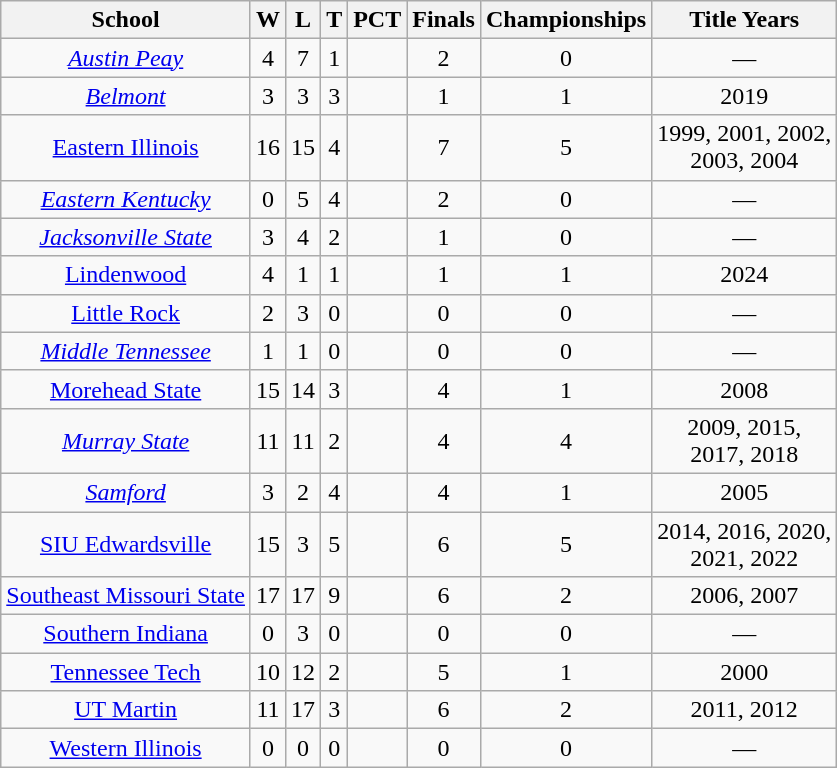<table class="wikitable sortable" style="text-align:center">
<tr>
<th>School</th>
<th>W</th>
<th>L</th>
<th>T</th>
<th>PCT</th>
<th>Finals</th>
<th>Championships</th>
<th>Title Years</th>
</tr>
<tr>
<td><em><a href='#'>Austin Peay</a></em></td>
<td>4</td>
<td>7</td>
<td>1</td>
<td></td>
<td>2</td>
<td>0</td>
<td>—</td>
</tr>
<tr>
<td><em><a href='#'>Belmont</a></em></td>
<td>3</td>
<td>3</td>
<td>3</td>
<td></td>
<td>1</td>
<td>1</td>
<td>2019</td>
</tr>
<tr>
<td><a href='#'>Eastern Illinois</a></td>
<td>16</td>
<td>15</td>
<td>4</td>
<td></td>
<td>7</td>
<td>5</td>
<td>1999, 2001, 2002,<br>2003, 2004</td>
</tr>
<tr>
<td><em><a href='#'>Eastern Kentucky</a></em></td>
<td>0</td>
<td>5</td>
<td>4</td>
<td></td>
<td>2</td>
<td>0</td>
<td>—</td>
</tr>
<tr>
<td><em><a href='#'>Jacksonville State</a></em></td>
<td>3</td>
<td>4</td>
<td>2</td>
<td></td>
<td>1</td>
<td>0</td>
<td>—</td>
</tr>
<tr>
<td><a href='#'>Lindenwood</a></td>
<td>4</td>
<td>1</td>
<td>1</td>
<td></td>
<td>1</td>
<td>1</td>
<td>2024</td>
</tr>
<tr>
<td><a href='#'>Little Rock</a></td>
<td>2</td>
<td>3</td>
<td>0</td>
<td></td>
<td>0</td>
<td>0</td>
<td>—</td>
</tr>
<tr>
<td><em><a href='#'>Middle Tennessee</a></em></td>
<td>1</td>
<td>1</td>
<td>0</td>
<td></td>
<td>0</td>
<td>0</td>
<td>—</td>
</tr>
<tr>
<td><a href='#'>Morehead State</a></td>
<td>15</td>
<td>14</td>
<td>3</td>
<td></td>
<td>4</td>
<td>1</td>
<td>2008</td>
</tr>
<tr>
<td><em><a href='#'>Murray State</a></em></td>
<td>11</td>
<td>11</td>
<td>2</td>
<td></td>
<td>4</td>
<td>4</td>
<td>2009, 2015,<br>2017, 2018</td>
</tr>
<tr>
<td><em><a href='#'>Samford</a></em></td>
<td>3</td>
<td>2</td>
<td>4</td>
<td></td>
<td>4</td>
<td>1</td>
<td>2005</td>
</tr>
<tr>
<td><a href='#'>SIU Edwardsville</a></td>
<td>15</td>
<td>3</td>
<td>5</td>
<td></td>
<td>6</td>
<td>5</td>
<td>2014, 2016, 2020,<br>2021, 2022</td>
</tr>
<tr>
<td><a href='#'>Southeast Missouri State</a></td>
<td>17</td>
<td>17</td>
<td>9</td>
<td></td>
<td>6</td>
<td>2</td>
<td>2006, 2007</td>
</tr>
<tr>
<td><a href='#'>Southern Indiana</a></td>
<td>0</td>
<td>3</td>
<td>0</td>
<td></td>
<td>0</td>
<td>0</td>
<td>—</td>
</tr>
<tr>
<td><a href='#'>Tennessee Tech</a></td>
<td>10</td>
<td>12</td>
<td>2</td>
<td></td>
<td>5</td>
<td>1</td>
<td>2000</td>
</tr>
<tr>
<td><a href='#'>UT Martin</a></td>
<td>11</td>
<td>17</td>
<td>3</td>
<td></td>
<td>6</td>
<td>2</td>
<td>2011, 2012</td>
</tr>
<tr>
<td><a href='#'>Western Illinois</a></td>
<td>0</td>
<td>0</td>
<td>0</td>
<td></td>
<td>0</td>
<td>0</td>
<td>—</td>
</tr>
</table>
